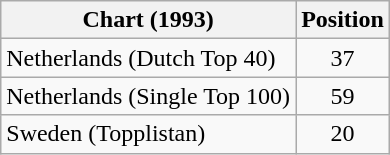<table class="wikitable sortable">
<tr>
<th>Chart (1993)</th>
<th>Position</th>
</tr>
<tr>
<td>Netherlands (Dutch Top 40)</td>
<td align="center">37</td>
</tr>
<tr>
<td>Netherlands (Single Top 100)</td>
<td align="center">59</td>
</tr>
<tr>
<td>Sweden (Topplistan)</td>
<td align="center">20</td>
</tr>
</table>
